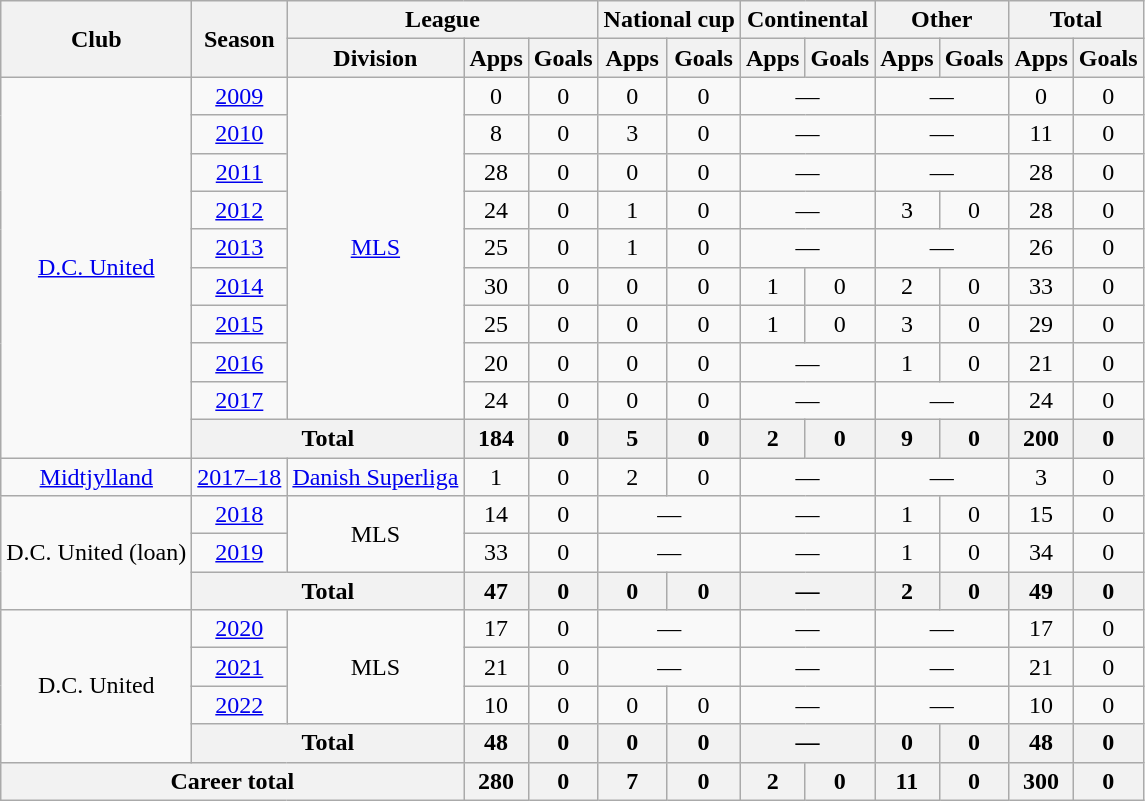<table class="wikitable" style="text-align: center;">
<tr>
<th rowspan=2>Club</th>
<th rowspan=2>Season</th>
<th colspan=3>League</th>
<th colspan=2>National cup</th>
<th colspan=2>Continental</th>
<th colspan=2>Other</th>
<th colspan=2>Total</th>
</tr>
<tr>
<th>Division</th>
<th>Apps</th>
<th>Goals</th>
<th>Apps</th>
<th>Goals</th>
<th>Apps</th>
<th>Goals</th>
<th>Apps</th>
<th>Goals</th>
<th>Apps</th>
<th>Goals</th>
</tr>
<tr>
<td rowspan="10"><a href='#'>D.C. United</a></td>
<td><a href='#'>2009</a></td>
<td rowspan="9"><a href='#'>MLS</a></td>
<td>0</td>
<td>0</td>
<td>0</td>
<td>0</td>
<td colspan="2">—</td>
<td colspan="2">—</td>
<td>0</td>
<td>0</td>
</tr>
<tr>
<td><a href='#'>2010</a></td>
<td>8</td>
<td>0</td>
<td>3</td>
<td>0</td>
<td colspan="2">—</td>
<td colspan="2">—</td>
<td>11</td>
<td>0</td>
</tr>
<tr>
<td><a href='#'>2011</a></td>
<td>28</td>
<td>0</td>
<td>0</td>
<td>0</td>
<td colspan="2">—</td>
<td colspan="2">—</td>
<td>28</td>
<td>0</td>
</tr>
<tr>
<td><a href='#'>2012</a></td>
<td>24</td>
<td>0</td>
<td>1</td>
<td>0</td>
<td colspan="2">—</td>
<td>3</td>
<td>0</td>
<td>28</td>
<td>0</td>
</tr>
<tr>
<td><a href='#'>2013</a></td>
<td>25</td>
<td>0</td>
<td>1</td>
<td>0</td>
<td colspan="2">—</td>
<td colspan="2">—</td>
<td>26</td>
<td>0</td>
</tr>
<tr>
<td><a href='#'>2014</a></td>
<td>30</td>
<td>0</td>
<td>0</td>
<td>0</td>
<td>1</td>
<td>0</td>
<td>2</td>
<td>0</td>
<td>33</td>
<td>0</td>
</tr>
<tr>
<td><a href='#'>2015</a></td>
<td>25</td>
<td>0</td>
<td>0</td>
<td>0</td>
<td>1</td>
<td>0</td>
<td>3</td>
<td>0</td>
<td>29</td>
<td>0</td>
</tr>
<tr>
<td><a href='#'>2016</a></td>
<td>20</td>
<td>0</td>
<td>0</td>
<td>0</td>
<td colspan="2">—</td>
<td>1</td>
<td>0</td>
<td>21</td>
<td>0</td>
</tr>
<tr>
<td><a href='#'>2017</a></td>
<td>24</td>
<td>0</td>
<td>0</td>
<td>0</td>
<td colspan="2">—</td>
<td colspan="2">—</td>
<td>24</td>
<td>0</td>
</tr>
<tr>
<th colspan="2">Total</th>
<th>184</th>
<th>0</th>
<th>5</th>
<th>0</th>
<th>2</th>
<th>0</th>
<th>9</th>
<th>0</th>
<th>200</th>
<th>0</th>
</tr>
<tr>
<td><a href='#'>Midtjylland</a></td>
<td><a href='#'>2017–18</a></td>
<td><a href='#'>Danish Superliga</a></td>
<td>1</td>
<td>0</td>
<td>2</td>
<td>0</td>
<td colspan="2">—</td>
<td colspan="2">—</td>
<td>3</td>
<td>0</td>
</tr>
<tr>
<td rowspan="3">D.C. United (loan)</td>
<td><a href='#'>2018</a></td>
<td rowspan="2">MLS</td>
<td>14</td>
<td>0</td>
<td colspan="2">—</td>
<td colspan="2">—</td>
<td>1</td>
<td>0</td>
<td>15</td>
<td>0</td>
</tr>
<tr>
<td><a href='#'>2019</a></td>
<td>33</td>
<td>0</td>
<td colspan="2">—</td>
<td colspan="2">—</td>
<td>1</td>
<td>0</td>
<td>34</td>
<td>0</td>
</tr>
<tr>
<th colspan="2">Total</th>
<th>47</th>
<th>0</th>
<th>0</th>
<th>0</th>
<th colspan="2">—</th>
<th>2</th>
<th>0</th>
<th>49</th>
<th>0</th>
</tr>
<tr>
<td rowspan="4">D.C. United</td>
<td><a href='#'>2020</a></td>
<td rowspan="3">MLS</td>
<td>17</td>
<td>0</td>
<td colspan="2">—</td>
<td colspan="2">—</td>
<td colspan="2">—</td>
<td>17</td>
<td>0</td>
</tr>
<tr>
<td><a href='#'>2021</a></td>
<td>21</td>
<td>0</td>
<td colspan="2">—</td>
<td colspan="2">—</td>
<td colspan="2">—</td>
<td>21</td>
<td>0</td>
</tr>
<tr>
<td><a href='#'>2022</a></td>
<td>10</td>
<td>0</td>
<td>0</td>
<td>0</td>
<td colspan="2">—</td>
<td colspan="2">—</td>
<td>10</td>
<td>0</td>
</tr>
<tr>
<th colspan="2">Total</th>
<th>48</th>
<th>0</th>
<th>0</th>
<th>0</th>
<th colspan="2">—</th>
<th>0</th>
<th>0</th>
<th>48</th>
<th>0</th>
</tr>
<tr>
<th colspan="3">Career total</th>
<th>280</th>
<th>0</th>
<th>7</th>
<th>0</th>
<th>2</th>
<th>0</th>
<th>11</th>
<th>0</th>
<th>300</th>
<th>0</th>
</tr>
</table>
